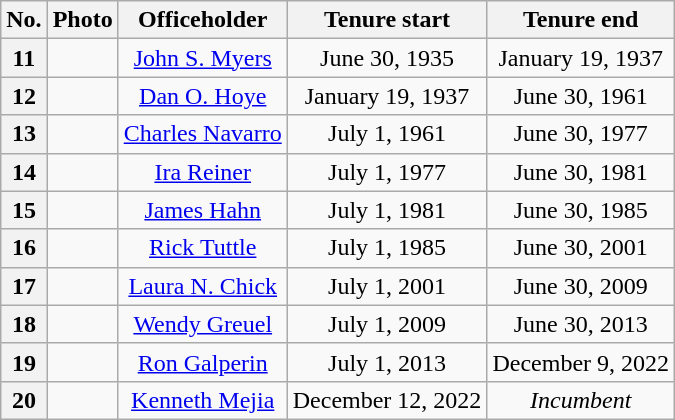<table class="wikitable" style="text-align:center">
<tr>
<th>No.</th>
<th>Photo</th>
<th>Officeholder</th>
<th>Tenure start</th>
<th>Tenure end</th>
</tr>
<tr>
<th>11</th>
<td></td>
<td><a href='#'>John S. Myers</a></td>
<td>June 30, 1935</td>
<td>January 19, 1937</td>
</tr>
<tr>
<th>12</th>
<td></td>
<td><a href='#'>Dan O. Hoye</a></td>
<td>January 19, 1937</td>
<td>June 30, 1961</td>
</tr>
<tr>
<th>13</th>
<td></td>
<td><a href='#'>Charles Navarro</a></td>
<td>July 1, 1961</td>
<td>June 30, 1977</td>
</tr>
<tr>
<th>14</th>
<td></td>
<td><a href='#'>Ira Reiner</a></td>
<td>July 1, 1977</td>
<td>June 30, 1981</td>
</tr>
<tr>
<th>15</th>
<td></td>
<td><a href='#'>James Hahn</a></td>
<td>July 1, 1981</td>
<td>June 30, 1985</td>
</tr>
<tr>
<th>16</th>
<td></td>
<td><a href='#'>Rick Tuttle</a></td>
<td>July 1, 1985</td>
<td>June 30, 2001</td>
</tr>
<tr>
<th>17</th>
<td></td>
<td><a href='#'>Laura N. Chick</a></td>
<td>July 1, 2001</td>
<td>June 30, 2009</td>
</tr>
<tr>
<th>18</th>
<td></td>
<td><a href='#'>Wendy Greuel</a></td>
<td>July 1, 2009</td>
<td>June 30, 2013</td>
</tr>
<tr>
<th>19</th>
<td></td>
<td><a href='#'>Ron Galperin</a></td>
<td>July 1, 2013</td>
<td>December 9, 2022</td>
</tr>
<tr>
<th>20</th>
<td></td>
<td><a href='#'>Kenneth Mejia</a></td>
<td>December 12, 2022</td>
<td><em>Incumbent</em></td>
</tr>
</table>
